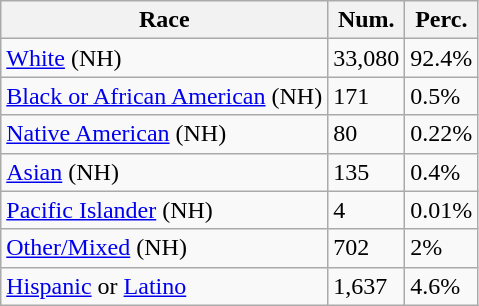<table class="wikitable">
<tr>
<th>Race</th>
<th>Num.</th>
<th>Perc.</th>
</tr>
<tr>
<td><a href='#'>White</a> (NH)</td>
<td>33,080</td>
<td>92.4%</td>
</tr>
<tr>
<td><a href='#'>Black or African American</a> (NH)</td>
<td>171</td>
<td>0.5%</td>
</tr>
<tr>
<td><a href='#'>Native American</a> (NH)</td>
<td>80</td>
<td>0.22%</td>
</tr>
<tr>
<td><a href='#'>Asian</a> (NH)</td>
<td>135</td>
<td>0.4%</td>
</tr>
<tr>
<td><a href='#'>Pacific Islander</a> (NH)</td>
<td>4</td>
<td>0.01%</td>
</tr>
<tr>
<td><a href='#'>Other/Mixed</a> (NH)</td>
<td>702</td>
<td>2%</td>
</tr>
<tr>
<td><a href='#'>Hispanic</a> or <a href='#'>Latino</a></td>
<td>1,637</td>
<td>4.6%</td>
</tr>
</table>
